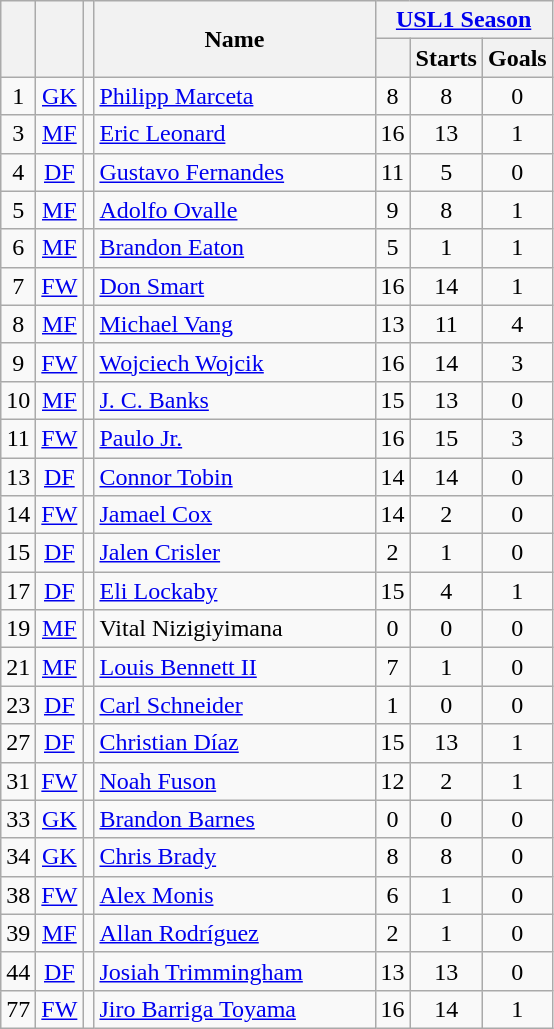<table class="wikitable sortable" style="text-align:center">
<tr>
<th rowspan="2"></th>
<th rowspan="2"></th>
<th rowspan="2"></th>
<th rowspan="2" style="width:180px;">Name</th>
<th colspan="3" style="width:100px;"><a href='#'>USL1 Season</a></th>
</tr>
<tr>
<th></th>
<th>Starts</th>
<th>Goals</th>
</tr>
<tr>
<td>1</td>
<td><a href='#'>GK</a></td>
<td></td>
<td align="left" data-sort-value="Marceta, Philipp"><a href='#'>Philipp Marceta</a></td>
<td>8</td>
<td>8</td>
<td>0</td>
</tr>
<tr>
<td>3</td>
<td><a href='#'>MF</a></td>
<td></td>
<td align="left" data-sort-value="Leonard, Eric"><a href='#'>Eric Leonard</a></td>
<td>16</td>
<td>13</td>
<td>1</td>
</tr>
<tr>
<td>4</td>
<td><a href='#'>DF</a></td>
<td></td>
<td align="left" data-sort-value="Fernandes, Gustavo"><a href='#'>Gustavo Fernandes</a></td>
<td>11</td>
<td>5</td>
<td>0</td>
</tr>
<tr>
<td>5</td>
<td><a href='#'>MF</a></td>
<td></td>
<td align="left" data-sort-value="Ovalle, Adolfo"><a href='#'>Adolfo Ovalle</a></td>
<td>9</td>
<td>8</td>
<td>1</td>
</tr>
<tr>
<td>6</td>
<td><a href='#'>MF</a></td>
<td></td>
<td align="left" data-sort-value="Eaton, Brandon"><a href='#'>Brandon Eaton</a></td>
<td>5</td>
<td>1</td>
<td>1</td>
</tr>
<tr>
<td>7</td>
<td><a href='#'>FW</a></td>
<td></td>
<td align="left" data-sort-value="Smart, Don"><a href='#'>Don Smart</a></td>
<td>16</td>
<td>14</td>
<td>1</td>
</tr>
<tr>
<td>8</td>
<td><a href='#'>MF</a></td>
<td></td>
<td align="left" data-sort-value="Vang, Michael"><a href='#'>Michael Vang</a></td>
<td>13</td>
<td>11</td>
<td>4</td>
</tr>
<tr>
<td>9</td>
<td><a href='#'>FW</a></td>
<td></td>
<td align="left" data-sort-value="Wojcik, Wojciech"><a href='#'>Wojciech Wojcik</a></td>
<td>16</td>
<td>14</td>
<td>3</td>
</tr>
<tr>
<td>10</td>
<td><a href='#'>MF</a></td>
<td></td>
<td align="left" data-sort-value="Banks, J C"><a href='#'>J. C. Banks</a></td>
<td>15</td>
<td>13</td>
<td>0</td>
</tr>
<tr>
<td>11</td>
<td><a href='#'>FW</a></td>
<td></td>
<td align="left" data-sort-value="Paulo Jr"><a href='#'>Paulo Jr.</a></td>
<td>16</td>
<td>15</td>
<td>3</td>
</tr>
<tr>
<td>13</td>
<td><a href='#'>DF</a></td>
<td></td>
<td align="left" data-sort-value="Tobin, Connor"><a href='#'>Connor Tobin</a></td>
<td>14</td>
<td>14</td>
<td>0</td>
</tr>
<tr>
<td>14</td>
<td><a href='#'>FW</a></td>
<td></td>
<td align="left" data-sort-value="Cox, Jamael"><a href='#'>Jamael Cox</a></td>
<td>14</td>
<td>2</td>
<td>0</td>
</tr>
<tr>
<td>15</td>
<td><a href='#'>DF</a></td>
<td></td>
<td align="left" data-sort-value="Crisler, Jalen"><a href='#'>Jalen Crisler</a></td>
<td>2</td>
<td>1</td>
<td>0</td>
</tr>
<tr>
<td>17</td>
<td><a href='#'>DF</a></td>
<td></td>
<td align="left" data-sort-value="Lockaby, Eli"><a href='#'>Eli Lockaby</a></td>
<td>15</td>
<td>4</td>
<td>1</td>
</tr>
<tr>
<td>19</td>
<td><a href='#'>MF</a></td>
<td></td>
<td align="left" data-sort-value="Nizigiyimana, Vital">Vital Nizigiyimana</td>
<td>0</td>
<td>0</td>
<td>0</td>
</tr>
<tr>
<td>21</td>
<td><a href='#'>MF</a></td>
<td></td>
<td align="left" data-sort-value="Bennett, Louis"><a href='#'>Louis Bennett II</a></td>
<td>7</td>
<td>1</td>
<td>0</td>
</tr>
<tr>
<td>23</td>
<td><a href='#'>DF</a></td>
<td></td>
<td align="left" data-sort-value="Schneider, Carl"><a href='#'>Carl Schneider</a></td>
<td>1</td>
<td>0</td>
<td>0</td>
</tr>
<tr>
<td>27</td>
<td><a href='#'>DF</a></td>
<td></td>
<td align="left" data-sort-value="Diaz, Christian"><a href='#'>Christian Díaz</a></td>
<td>15</td>
<td>13</td>
<td>1</td>
</tr>
<tr>
<td>31</td>
<td><a href='#'>FW</a></td>
<td></td>
<td align="left" data-sort-value="Fuson, Noah"><a href='#'>Noah Fuson</a></td>
<td>12</td>
<td>2</td>
<td>1</td>
</tr>
<tr>
<td>33</td>
<td><a href='#'>GK</a></td>
<td></td>
<td align="left" data-sort-value="Barnes, Brandon"><a href='#'>Brandon Barnes</a></td>
<td>0</td>
<td>0</td>
<td>0</td>
</tr>
<tr>
<td>34</td>
<td><a href='#'>GK</a></td>
<td></td>
<td align="left" data-sort-value="Brady, Chris"><a href='#'>Chris Brady</a></td>
<td>8</td>
<td>8</td>
<td>0</td>
</tr>
<tr>
<td>38</td>
<td><a href='#'>FW</a></td>
<td></td>
<td align="left" data-sort-value="Monis, Alex"><a href='#'>Alex Monis</a></td>
<td>6</td>
<td>1</td>
<td>0</td>
</tr>
<tr>
<td>39</td>
<td><a href='#'>MF</a></td>
<td></td>
<td align="left" data-sort-value="Rodriguez, Allan"><a href='#'>Allan Rodríguez</a></td>
<td>2</td>
<td>1</td>
<td>0</td>
</tr>
<tr>
<td>44</td>
<td><a href='#'>DF</a></td>
<td></td>
<td align="left" data-sort-value="Trimmingham, Josiah"><a href='#'>Josiah Trimmingham</a></td>
<td>13</td>
<td>13</td>
<td>0</td>
</tr>
<tr>
<td>77</td>
<td><a href='#'>FW</a></td>
<td></td>
<td align="left" data-sort-value="Barriga Toyama, Jiro"><a href='#'>Jiro Barriga Toyama</a></td>
<td>16</td>
<td>14</td>
<td>1</td>
</tr>
</table>
